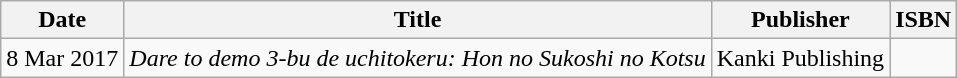<table class="wikitable">
<tr>
<th>Date</th>
<th>Title</th>
<th>Publisher</th>
<th>ISBN</th>
</tr>
<tr>
<td>8 Mar 2017</td>
<td><em>Dare to demo 3-bu de uchitokeru: Hon no Sukoshi no Kotsu</em></td>
<td>Kanki Publishing</td>
<td></td>
</tr>
</table>
